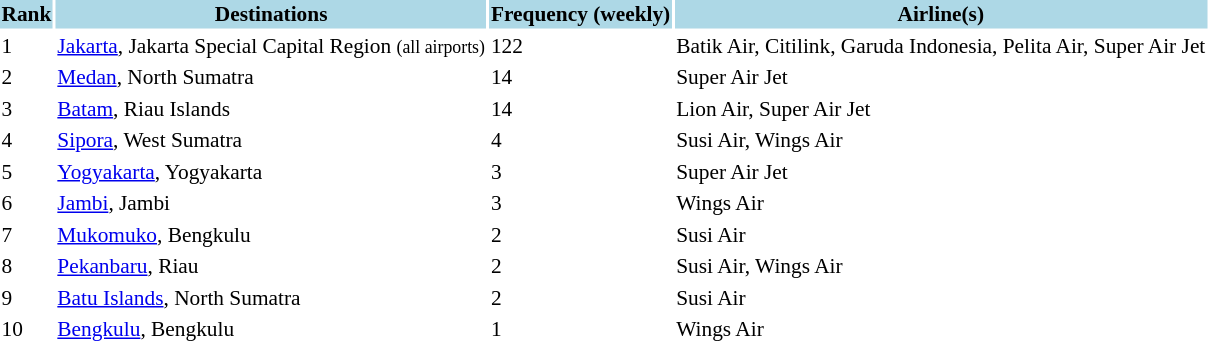<table class="sortable" style="font-size:89%; align=center;">
<tr style="background:lightblue;">
<th>Rank</th>
<th>Destinations</th>
<th>Frequency (weekly)</th>
<th>Airline(s)</th>
</tr>
<tr>
<td>1</td>
<td> <a href='#'>Jakarta</a>, Jakarta Special Capital Region <small>(all airports)</small></td>
<td>122</td>
<td>Batik Air, Citilink, Garuda Indonesia, Pelita Air, Super Air Jet</td>
</tr>
<tr>
<td>2</td>
<td> <a href='#'>Medan</a>, North Sumatra</td>
<td>14</td>
<td>Super Air Jet</td>
</tr>
<tr>
<td>3</td>
<td> <a href='#'>Batam</a>, Riau Islands</td>
<td>14</td>
<td>Lion Air, Super Air Jet</td>
</tr>
<tr>
<td>4</td>
<td> <a href='#'>Sipora</a>, West Sumatra</td>
<td>4</td>
<td>Susi Air, Wings Air</td>
</tr>
<tr>
<td>5</td>
<td> <a href='#'>Yogyakarta</a>, Yogyakarta</td>
<td>3</td>
<td>Super Air Jet</td>
</tr>
<tr>
<td>6</td>
<td> <a href='#'>Jambi</a>, Jambi</td>
<td>3</td>
<td>Wings Air</td>
</tr>
<tr>
<td>7</td>
<td> <a href='#'>Mukomuko</a>, Bengkulu</td>
<td>2</td>
<td>Susi Air</td>
</tr>
<tr>
<td>8</td>
<td> <a href='#'>Pekanbaru</a>, Riau</td>
<td>2</td>
<td>Susi Air, Wings Air</td>
</tr>
<tr>
<td>9</td>
<td> <a href='#'>Batu Islands</a>, North Sumatra</td>
<td>2</td>
<td>Susi Air</td>
</tr>
<tr>
<td>10</td>
<td> <a href='#'>Bengkulu</a>, Bengkulu</td>
<td>1</td>
<td>Wings Air</td>
</tr>
<tr>
</tr>
</table>
